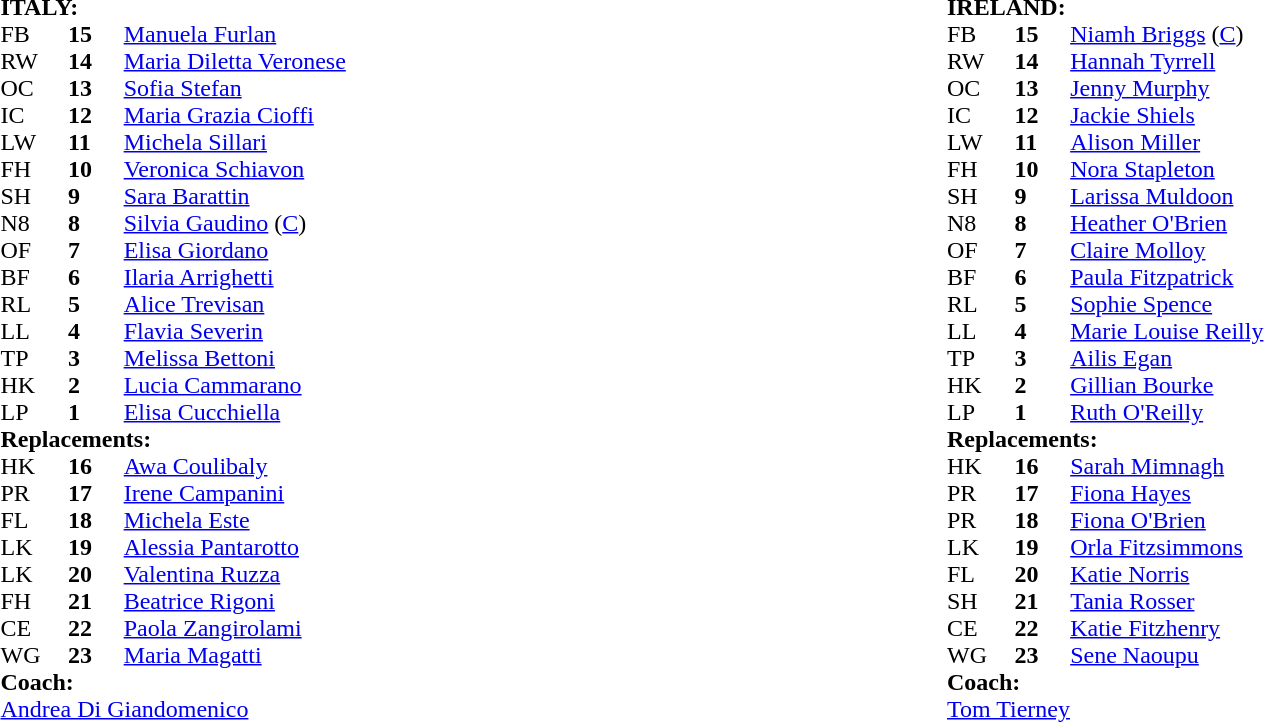<table style="width:100%">
<tr>
<td width="50%"><br><table cellspacing="0" cellpadding="0">
<tr>
<td colspan="4"><strong>ITALY:</strong></td>
</tr>
<tr>
<th width="3%"></th>
<th width="3%"></th>
<th width="22%"></th>
<th width="22%"></th>
</tr>
<tr>
<td>FB</td>
<td><strong>15</strong></td>
<td><a href='#'>Manuela Furlan</a></td>
</tr>
<tr>
<td>RW</td>
<td><strong>14</strong></td>
<td><a href='#'>Maria Diletta Veronese</a></td>
<td></td>
</tr>
<tr>
<td>OC</td>
<td><strong>13</strong></td>
<td><a href='#'>Sofia Stefan</a></td>
<td></td>
</tr>
<tr>
<td>IC</td>
<td><strong>12</strong></td>
<td><a href='#'>Maria Grazia Cioffi</a></td>
<td></td>
</tr>
<tr>
<td>LW</td>
<td><strong>11</strong></td>
<td><a href='#'>Michela Sillari</a></td>
</tr>
<tr>
<td>FH</td>
<td><strong>10</strong></td>
<td><a href='#'>Veronica Schiavon</a></td>
</tr>
<tr>
<td>SH</td>
<td><strong>9</strong></td>
<td><a href='#'>Sara Barattin</a></td>
<td></td>
</tr>
<tr>
<td>N8</td>
<td><strong>8</strong></td>
<td><a href='#'>Silvia Gaudino</a> (<a href='#'>C</a>)</td>
</tr>
<tr>
<td>OF</td>
<td><strong>7</strong></td>
<td><a href='#'>Elisa Giordano</a></td>
</tr>
<tr>
<td>BF</td>
<td><strong>6</strong></td>
<td><a href='#'>Ilaria Arrighetti</a></td>
<td></td>
</tr>
<tr>
<td>RL</td>
<td><strong>5</strong></td>
<td><a href='#'>Alice Trevisan</a></td>
</tr>
<tr>
<td>LL</td>
<td><strong>4</strong></td>
<td><a href='#'>Flavia Severin</a></td>
</tr>
<tr>
<td>TP</td>
<td><strong>3</strong></td>
<td><a href='#'>Melissa Bettoni</a></td>
<td></td>
</tr>
<tr>
<td>HK</td>
<td><strong>2</strong></td>
<td><a href='#'>Lucia Cammarano</a></td>
</tr>
<tr>
<td>LP</td>
<td><strong>1</strong></td>
<td><a href='#'>Elisa Cucchiella</a></td>
<td></td>
</tr>
<tr>
<td colspan=4><strong>Replacements:</strong></td>
</tr>
<tr>
<td>HK</td>
<td><strong>16</strong></td>
<td><a href='#'>Awa Coulibaly</a></td>
<td></td>
</tr>
<tr>
<td>PR</td>
<td><strong>17</strong></td>
<td><a href='#'>Irene Campanini</a></td>
<td></td>
</tr>
<tr>
<td>FL</td>
<td><strong>18</strong></td>
<td><a href='#'>Michela Este</a></td>
</tr>
<tr>
<td>LK</td>
<td><strong>19</strong></td>
<td><a href='#'>Alessia Pantarotto</a></td>
</tr>
<tr>
<td>LK</td>
<td><strong>20</strong></td>
<td><a href='#'>Valentina Ruzza</a></td>
<td></td>
</tr>
<tr>
<td>FH</td>
<td><strong>21</strong></td>
<td><a href='#'>Beatrice Rigoni</a></td>
<td></td>
</tr>
<tr>
<td>CE</td>
<td><strong>22</strong></td>
<td><a href='#'>Paola Zangirolami</a></td>
<td></td>
</tr>
<tr>
<td>WG</td>
<td><strong>23</strong></td>
<td><a href='#'>Maria Magatti</a></td>
<td></td>
</tr>
<tr>
<td colspan="4"><strong>Coach:</strong></td>
</tr>
<tr>
<td colspan="4"> <a href='#'>Andrea Di Giandomenico</a></td>
</tr>
<tr>
</tr>
</table>
</td>
<td width="50%"><br><table cellspacing="0" cellpadding="0">
<tr>
<td colspan="4"><strong>IRELAND:</strong></td>
</tr>
<tr>
<th width="3%"></th>
<th width="3%"></th>
<th width="22%"></th>
<th width="22%"></th>
</tr>
<tr>
<td>FB</td>
<td><strong>15</strong></td>
<td><a href='#'>Niamh Briggs</a> (<a href='#'>C</a>)</td>
</tr>
<tr>
<td>RW</td>
<td><strong>14</strong></td>
<td><a href='#'>Hannah Tyrrell</a></td>
</tr>
<tr>
<td>OC</td>
<td><strong>13</strong></td>
<td><a href='#'>Jenny Murphy</a></td>
</tr>
<tr>
<td>IC</td>
<td><strong>12</strong></td>
<td><a href='#'>Jackie Shiels</a></td>
<td></td>
</tr>
<tr>
<td>LW</td>
<td><strong>11</strong></td>
<td><a href='#'>Alison Miller</a></td>
<td></td>
</tr>
<tr>
<td>FH</td>
<td><strong>10</strong></td>
<td><a href='#'>Nora Stapleton</a></td>
</tr>
<tr>
<td>SH</td>
<td><strong>9</strong></td>
<td><a href='#'>Larissa Muldoon</a></td>
<td></td>
</tr>
<tr>
<td>N8</td>
<td><strong>8</strong></td>
<td><a href='#'>Heather O'Brien</a></td>
</tr>
<tr>
<td>OF</td>
<td><strong>7</strong></td>
<td><a href='#'>Claire Molloy</a></td>
</tr>
<tr>
<td>BF</td>
<td><strong>6</strong></td>
<td><a href='#'>Paula Fitzpatrick</a></td>
<td></td>
</tr>
<tr>
<td>RL</td>
<td><strong>5</strong></td>
<td><a href='#'>Sophie Spence</a></td>
</tr>
<tr>
<td>LL</td>
<td><strong>4</strong></td>
<td><a href='#'>Marie Louise Reilly</a></td>
<td></td>
</tr>
<tr>
<td>TP</td>
<td><strong>3</strong></td>
<td><a href='#'>Ailis Egan</a></td>
<td></td>
</tr>
<tr>
<td>HK</td>
<td><strong>2</strong></td>
<td><a href='#'>Gillian Bourke</a></td>
<td></td>
</tr>
<tr>
<td>LP</td>
<td><strong>1</strong></td>
<td><a href='#'>Ruth O'Reilly</a></td>
<td></td>
</tr>
<tr>
<td colspan=4><strong>Replacements:</strong></td>
</tr>
<tr>
<td>HK</td>
<td><strong>16</strong></td>
<td><a href='#'>Sarah Mimnagh</a></td>
<td></td>
</tr>
<tr>
<td>PR</td>
<td><strong>17</strong></td>
<td><a href='#'>Fiona Hayes</a></td>
<td></td>
</tr>
<tr>
<td>PR</td>
<td><strong>18</strong></td>
<td><a href='#'>Fiona O'Brien</a></td>
<td></td>
</tr>
<tr>
<td>LK</td>
<td><strong>19</strong></td>
<td><a href='#'>Orla Fitzsimmons</a></td>
<td></td>
</tr>
<tr>
<td>FL</td>
<td><strong>20</strong></td>
<td><a href='#'>Katie Norris</a></td>
<td> </td>
</tr>
<tr>
<td>SH</td>
<td><strong>21</strong></td>
<td><a href='#'>Tania Rosser</a></td>
<td></td>
</tr>
<tr>
<td>CE</td>
<td><strong>22</strong></td>
<td><a href='#'>Katie Fitzhenry</a></td>
<td></td>
</tr>
<tr>
<td>WG</td>
<td><strong>23</strong></td>
<td><a href='#'>Sene Naoupu</a></td>
<td></td>
</tr>
<tr>
<td colspan="4"><strong>Coach:</strong></td>
</tr>
<tr>
<td colspan="4"> <a href='#'>Tom Tierney</a></td>
</tr>
<tr>
</tr>
</table>
</td>
</tr>
</table>
